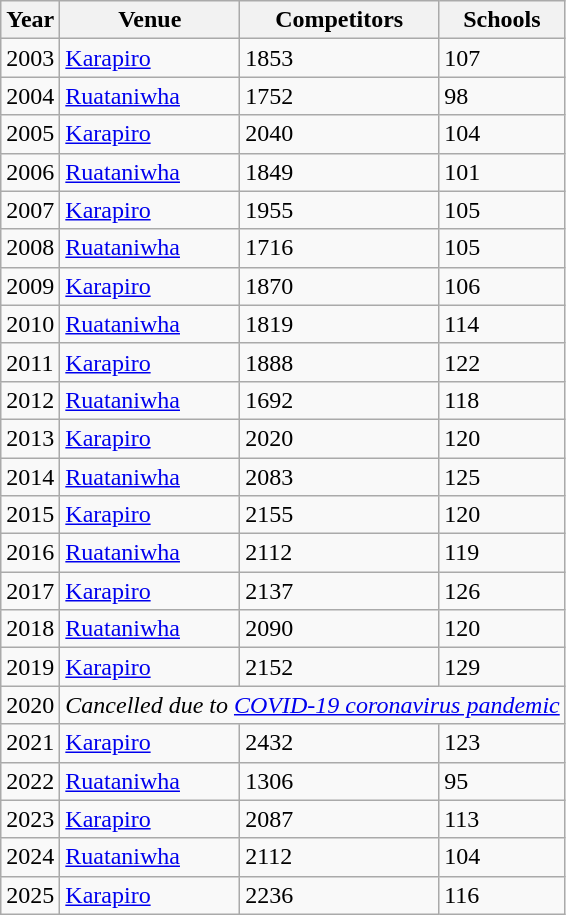<table class="wikitable">
<tr>
<th>Year</th>
<th>Venue</th>
<th>Competitors</th>
<th>Schools</th>
</tr>
<tr>
<td>2003</td>
<td><a href='#'>Karapiro</a></td>
<td>1853</td>
<td>107</td>
</tr>
<tr>
<td>2004</td>
<td><a href='#'>Ruataniwha</a></td>
<td>1752</td>
<td>98</td>
</tr>
<tr>
<td>2005</td>
<td><a href='#'>Karapiro</a></td>
<td>2040</td>
<td>104</td>
</tr>
<tr>
<td>2006</td>
<td><a href='#'>Ruataniwha</a></td>
<td>1849</td>
<td>101</td>
</tr>
<tr>
<td>2007</td>
<td><a href='#'>Karapiro</a></td>
<td>1955</td>
<td>105</td>
</tr>
<tr>
<td>2008</td>
<td><a href='#'>Ruataniwha</a></td>
<td>1716</td>
<td>105</td>
</tr>
<tr>
<td>2009</td>
<td><a href='#'>Karapiro</a></td>
<td>1870</td>
<td>106</td>
</tr>
<tr>
<td>2010</td>
<td><a href='#'>Ruataniwha</a></td>
<td>1819</td>
<td>114</td>
</tr>
<tr>
<td>2011</td>
<td><a href='#'>Karapiro</a></td>
<td>1888</td>
<td>122</td>
</tr>
<tr>
<td>2012</td>
<td><a href='#'>Ruataniwha</a></td>
<td>1692</td>
<td>118</td>
</tr>
<tr>
<td>2013</td>
<td><a href='#'>Karapiro</a></td>
<td>2020</td>
<td>120</td>
</tr>
<tr>
<td>2014</td>
<td><a href='#'>Ruataniwha</a></td>
<td>2083</td>
<td>125</td>
</tr>
<tr>
<td>2015</td>
<td><a href='#'>Karapiro</a></td>
<td>2155</td>
<td>120</td>
</tr>
<tr>
<td>2016</td>
<td><a href='#'>Ruataniwha</a></td>
<td>2112</td>
<td>119</td>
</tr>
<tr>
<td>2017</td>
<td><a href='#'>Karapiro</a></td>
<td>2137</td>
<td>126</td>
</tr>
<tr>
<td>2018</td>
<td><a href='#'>Ruataniwha</a></td>
<td>2090</td>
<td>120</td>
</tr>
<tr>
<td>2019</td>
<td><a href='#'>Karapiro</a></td>
<td>2152</td>
<td>129</td>
</tr>
<tr>
<td>2020</td>
<td colspan="3"><em>Cancelled due to <a href='#'>COVID-19 coronavirus pandemic</a></em></td>
</tr>
<tr>
<td>2021</td>
<td><a href='#'>Karapiro</a></td>
<td>2432</td>
<td>123</td>
</tr>
<tr>
<td>2022</td>
<td><a href='#'>Ruataniwha</a></td>
<td>1306</td>
<td>95</td>
</tr>
<tr>
<td>2023</td>
<td><a href='#'>Karapiro</a></td>
<td>2087</td>
<td>113</td>
</tr>
<tr>
<td>2024</td>
<td><a href='#'>Ruataniwha</a></td>
<td>2112</td>
<td>104</td>
</tr>
<tr>
<td>2025</td>
<td><a href='#'>Karapiro</a></td>
<td>2236</td>
<td>116</td>
</tr>
</table>
